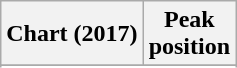<table class="wikitable plainrowheaders sortable" style="text-align:center;">
<tr>
<th scope="col">Chart (2017)</th>
<th scope="col">Peak<br>position</th>
</tr>
<tr>
</tr>
<tr>
</tr>
<tr>
</tr>
</table>
